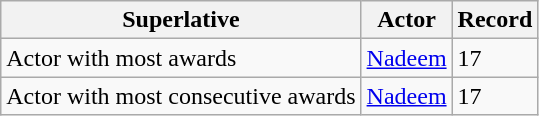<table class="wikitable sortable ">
<tr>
<th>Superlative</th>
<th>Actor</th>
<th>Record</th>
</tr>
<tr>
<td>Actor with most awards</td>
<td><a href='#'>Nadeem</a></td>
<td>17</td>
</tr>
<tr>
<td>Actor with most consecutive awards</td>
<td><a href='#'>Nadeem</a> </td>
<td>17</td>
</tr>
</table>
